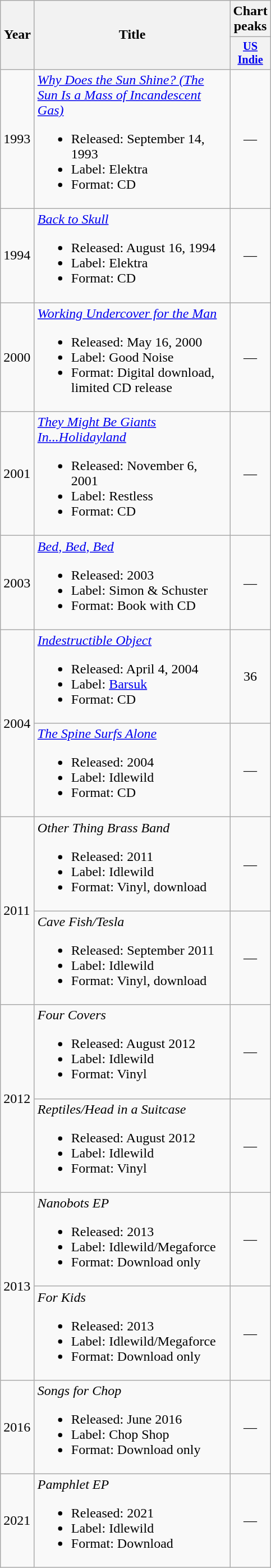<table class="wikitable">
<tr>
<th rowspan="2" style="width:33px;">Year</th>
<th rowspan="2" style="width:225px;">Title</th>
<th colspan="1">Chart peaks</th>
</tr>
<tr>
<th style="width:3em;font-size:85%;"><a href='#'>US Indie</a><br></th>
</tr>
<tr>
<td>1993</td>
<td><em><a href='#'>Why Does the Sun Shine? (The Sun Is a Mass of Incandescent Gas)</a></em><br><ul><li>Released: September 14, 1993</li><li>Label: Elektra</li><li>Format: CD</li></ul></td>
<td style="text-align:center;">—</td>
</tr>
<tr>
<td>1994</td>
<td><em><a href='#'>Back to Skull</a></em><br><ul><li>Released: August 16, 1994</li><li>Label: Elektra</li><li>Format: CD</li></ul></td>
<td style="text-align:center;">—</td>
</tr>
<tr>
<td>2000</td>
<td><em><a href='#'>Working Undercover for the Man</a></em><br><ul><li>Released: May 16, 2000</li><li>Label: Good Noise</li><li>Format: Digital download, limited CD release</li></ul></td>
<td style="text-align:center;">—</td>
</tr>
<tr>
<td>2001</td>
<td><em><a href='#'>They Might Be Giants In...Holidayland</a></em><br><ul><li>Released: November 6, 2001</li><li>Label: Restless</li><li>Format: CD</li></ul></td>
<td style="text-align:center;">—</td>
</tr>
<tr>
<td>2003</td>
<td><em><a href='#'>Bed, Bed, Bed</a></em><br><ul><li>Released: 2003</li><li>Label: Simon & Schuster</li><li>Format: Book with CD</li></ul></td>
<td style="text-align:center;">—</td>
</tr>
<tr>
<td rowspan="2">2004</td>
<td><em><a href='#'>Indestructible Object</a></em><br><ul><li>Released: April 4, 2004</li><li>Label: <a href='#'>Barsuk</a></li><li>Format: CD</li></ul></td>
<td style="text-align:center;">36</td>
</tr>
<tr>
<td><em><a href='#'>The Spine Surfs Alone</a></em><br><ul><li>Released: 2004</li><li>Label: Idlewild</li><li>Format: CD</li></ul></td>
<td style="text-align:center;">—</td>
</tr>
<tr>
<td rowspan="2">2011</td>
<td><em>Other Thing Brass Band</em><br><ul><li>Released: 2011</li><li>Label: Idlewild</li><li>Format: Vinyl, download</li></ul></td>
<td style="text-align:center;">—</td>
</tr>
<tr>
<td><em>Cave Fish/Tesla</em><br><ul><li>Released: September 2011</li><li>Label: Idlewild</li><li>Format: Vinyl, download</li></ul></td>
<td style="text-align:center;">—</td>
</tr>
<tr>
<td rowspan="2">2012</td>
<td><em>Four Covers</em><br><ul><li>Released: August 2012</li><li>Label: Idlewild</li><li>Format: Vinyl</li></ul></td>
<td style="text-align:center;">—</td>
</tr>
<tr>
<td><em>Reptiles/Head in a Suitcase</em><br><ul><li>Released: August 2012</li><li>Label: Idlewild</li><li>Format: Vinyl</li></ul></td>
<td style="text-align:center;">—</td>
</tr>
<tr>
<td rowspan="2">2013</td>
<td><em>Nanobots EP</em><br><ul><li>Released: 2013</li><li>Label: Idlewild/Megaforce</li><li>Format: Download only</li></ul></td>
<td style="text-align:center;">—</td>
</tr>
<tr>
<td><em>For Kids</em><br><ul><li>Released: 2013</li><li>Label: Idlewild/Megaforce</li><li>Format: Download only</li></ul></td>
<td style="text-align:center;">—</td>
</tr>
<tr>
<td>2016</td>
<td><em>Songs for Chop</em><br><ul><li>Released: June 2016</li><li>Label: Chop Shop</li><li>Format: Download only</li></ul></td>
<td style="text-align:center;">—</td>
</tr>
<tr>
<td>2021</td>
<td><em>Pamphlet EP</em><br><ul><li>Released: 2021</li><li>Label: Idlewild</li><li>Format: Download</li></ul></td>
<td style="text-align:center;">—</td>
</tr>
</table>
